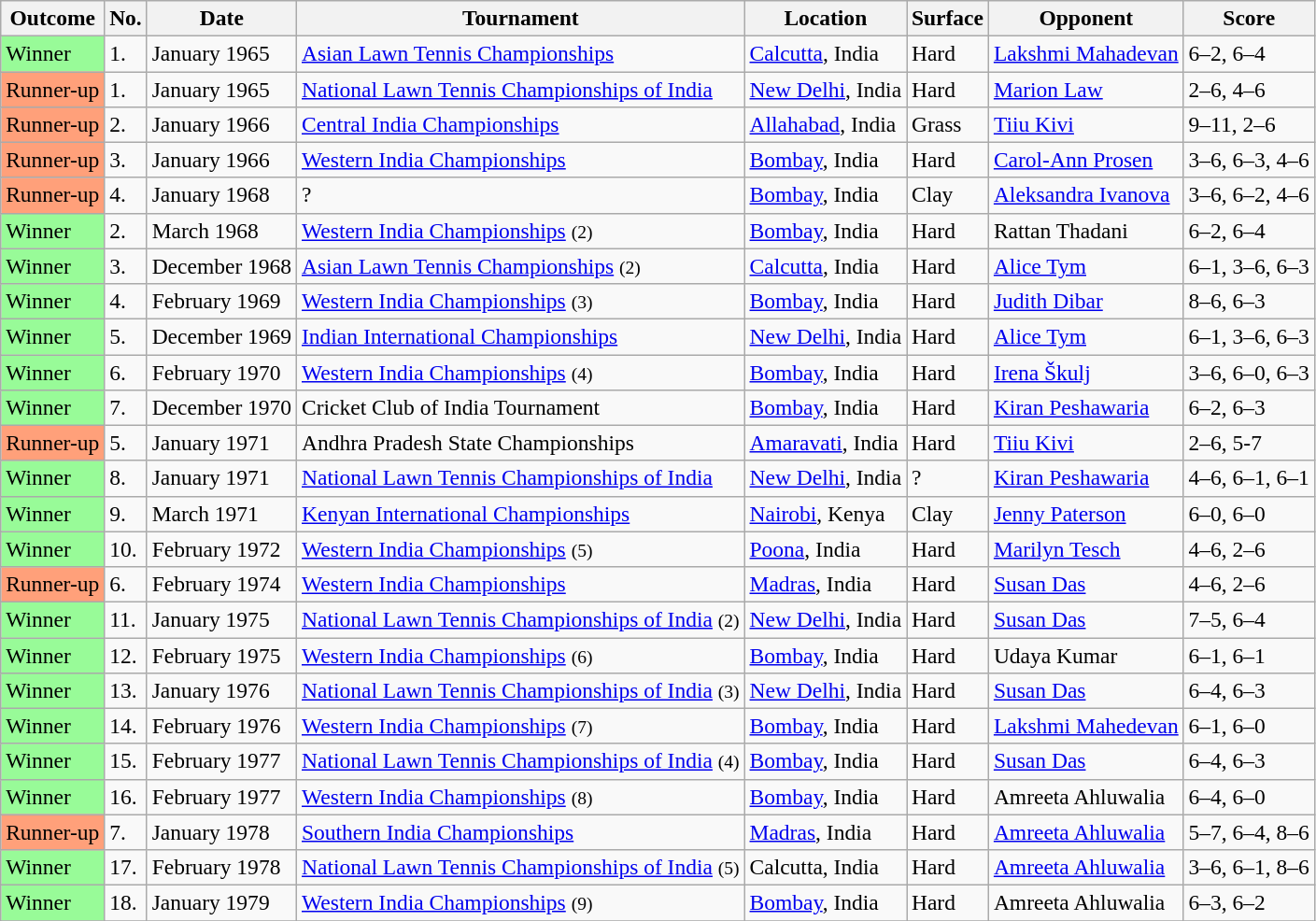<table class="wikitable" style="font-size:98%">
<tr>
<th>Outcome</th>
<th>No.</th>
<th>Date</th>
<th>Tournament</th>
<th>Location</th>
<th>Surface</th>
<th>Opponent</th>
<th>Score</th>
</tr>
<tr>
<td style="background:#98fb98;">Winner</td>
<td>1.</td>
<td>January 1965</td>
<td><a href='#'>Asian Lawn Tennis Championships</a></td>
<td><a href='#'>Calcutta</a>, India</td>
<td>Hard</td>
<td> <a href='#'>Lakshmi Mahadevan</a></td>
<td>6–2, 6–4</td>
</tr>
<tr>
<td bgcolor="FFA07A">Runner-up</td>
<td>1.</td>
<td>January 1965</td>
<td><a href='#'>National Lawn Tennis Championships of India</a></td>
<td><a href='#'>New Delhi</a>, India</td>
<td>Hard</td>
<td> <a href='#'>Marion Law</a></td>
<td>2–6, 4–6</td>
</tr>
<tr>
<td bgcolor="FFA07A">Runner-up</td>
<td>2.</td>
<td>January 1966</td>
<td><a href='#'>Central India Championships</a></td>
<td><a href='#'>Allahabad</a>, India</td>
<td>Grass</td>
<td> <a href='#'>Tiiu Kivi</a></td>
<td>9–11, 2–6</td>
</tr>
<tr>
<td bgcolor="FFA07A">Runner-up</td>
<td>3.</td>
<td>January 1966</td>
<td><a href='#'>Western India Championships</a></td>
<td><a href='#'>Bombay</a>, India</td>
<td>Hard</td>
<td> <a href='#'>Carol-Ann Prosen</a></td>
<td>3–6, 6–3, 4–6</td>
</tr>
<tr>
<td bgcolor="FFA07A">Runner-up</td>
<td>4.</td>
<td>January 1968</td>
<td>?</td>
<td><a href='#'>Bombay</a>, India</td>
<td>Clay</td>
<td> <a href='#'>Aleksandra Ivanova</a></td>
<td>3–6, 6–2, 4–6</td>
</tr>
<tr>
<td style="background:#98fb98;">Winner</td>
<td>2.</td>
<td>March 1968</td>
<td><a href='#'>Western India Championships</a> <small>(2)</small></td>
<td><a href='#'>Bombay</a>, India</td>
<td>Hard</td>
<td> Rattan Thadani</td>
<td>6–2, 6–4</td>
</tr>
<tr>
<td style="background:#98fb98;">Winner</td>
<td>3.</td>
<td>December 1968</td>
<td><a href='#'>Asian Lawn Tennis Championships</a> <small>(2)</small></td>
<td><a href='#'>Calcutta</a>, India</td>
<td>Hard</td>
<td> <a href='#'>Alice Tym</a></td>
<td>6–1, 3–6, 6–3</td>
</tr>
<tr>
<td style="background:#98fb98;">Winner</td>
<td>4.</td>
<td>February 1969</td>
<td><a href='#'>Western India Championships</a> <small>(3)</small></td>
<td><a href='#'>Bombay</a>, India</td>
<td>Hard</td>
<td> <a href='#'>Judith Dibar</a></td>
<td>8–6, 6–3</td>
</tr>
<tr>
<td style="background:#98fb98;">Winner</td>
<td>5.</td>
<td>December 1969</td>
<td><a href='#'>Indian International Championships</a></td>
<td><a href='#'>New Delhi</a>, India</td>
<td>Hard</td>
<td> <a href='#'>Alice Tym</a></td>
<td>6–1, 3–6, 6–3</td>
</tr>
<tr>
<td style="background:#98fb98;">Winner</td>
<td>6.</td>
<td>February 1970</td>
<td><a href='#'>Western India Championships</a> <small>(4)</small></td>
<td><a href='#'>Bombay</a>, India</td>
<td>Hard</td>
<td> <a href='#'>Irena Škulj</a></td>
<td>3–6, 6–0, 6–3</td>
</tr>
<tr>
<td style="background:#98fb98;">Winner</td>
<td>7.</td>
<td>December 1970</td>
<td>Cricket Club of India Tournament</td>
<td><a href='#'>Bombay</a>, India</td>
<td>Hard</td>
<td> <a href='#'>Kiran Peshawaria</a></td>
<td>6–2, 6–3</td>
</tr>
<tr>
<td bgcolor="FFA07A">Runner-up</td>
<td>5.</td>
<td>January 1971</td>
<td>Andhra Pradesh State Championships</td>
<td><a href='#'>Amaravati</a>, India</td>
<td>Hard</td>
<td> <a href='#'>Tiiu Kivi</a></td>
<td>2–6, 5-7</td>
</tr>
<tr>
<td style="background:#98fb98;">Winner</td>
<td>8.</td>
<td>January 1971</td>
<td><a href='#'>National Lawn Tennis Championships of India</a></td>
<td><a href='#'>New Delhi</a>, India</td>
<td>?</td>
<td> <a href='#'>Kiran Peshawaria</a></td>
<td>4–6, 6–1, 6–1</td>
</tr>
<tr>
<td style="background:#98fb98;">Winner</td>
<td>9.</td>
<td>March 1971</td>
<td><a href='#'>Kenyan International Championships</a></td>
<td><a href='#'>Nairobi</a>, Kenya</td>
<td>Clay</td>
<td> <a href='#'>Jenny Paterson</a></td>
<td>6–0, 6–0</td>
</tr>
<tr>
<td style="background:#98fb98;">Winner</td>
<td>10.</td>
<td>February 1972</td>
<td><a href='#'>Western India Championships</a> <small>(5)</small></td>
<td><a href='#'>Poona</a>, India</td>
<td>Hard</td>
<td> <a href='#'>Marilyn Tesch</a></td>
<td>4–6, 2–6</td>
</tr>
<tr>
<td bgcolor="FFA07A">Runner-up</td>
<td>6.</td>
<td>February 1974</td>
<td><a href='#'>Western India Championships</a></td>
<td><a href='#'>Madras</a>, India</td>
<td>Hard</td>
<td> <a href='#'>Susan Das</a></td>
<td>4–6, 2–6</td>
</tr>
<tr>
<td style="background:#98fb98;">Winner</td>
<td>11.</td>
<td>January 1975</td>
<td><a href='#'>National Lawn Tennis Championships of India</a> <small>(2)</small></td>
<td><a href='#'>New Delhi</a>, India</td>
<td>Hard</td>
<td> <a href='#'>Susan Das</a></td>
<td>7–5, 6–4</td>
</tr>
<tr>
<td style="background:#98fb98;">Winner</td>
<td>12.</td>
<td>February 1975</td>
<td><a href='#'>Western India Championships</a> <small>(6)</small></td>
<td><a href='#'>Bombay</a>, India</td>
<td>Hard</td>
<td> Udaya Kumar</td>
<td>6–1, 6–1</td>
</tr>
<tr>
<td style="background:#98fb98;">Winner</td>
<td>13.</td>
<td>January 1976</td>
<td><a href='#'>National Lawn Tennis Championships of India</a> <small>(3)</small></td>
<td><a href='#'>New Delhi</a>, India</td>
<td>Hard</td>
<td> <a href='#'>Susan Das</a></td>
<td>6–4, 6–3</td>
</tr>
<tr>
<td style="background:#98fb98;">Winner</td>
<td>14.</td>
<td>February 1976</td>
<td><a href='#'>Western India Championships</a> <small>(7)</small></td>
<td><a href='#'>Bombay</a>, India</td>
<td>Hard</td>
<td>  <a href='#'>Lakshmi Mahedevan</a></td>
<td>6–1, 6–0</td>
</tr>
<tr>
<td style="background:#98fb98;">Winner</td>
<td>15.</td>
<td>February 1977</td>
<td><a href='#'>National Lawn Tennis Championships of India</a> <small>(4)</small></td>
<td><a href='#'>Bombay</a>, India</td>
<td>Hard</td>
<td> <a href='#'>Susan Das</a></td>
<td>6–4, 6–3</td>
</tr>
<tr>
<td style="background:#98fb98;">Winner</td>
<td>16.</td>
<td>February 1977</td>
<td><a href='#'>Western India Championships</a> <small>(8)</small></td>
<td><a href='#'>Bombay</a>, India</td>
<td>Hard</td>
<td> Amreeta Ahluwalia</td>
<td>6–4, 6–0</td>
</tr>
<tr>
<td bgcolor="FFA07A">Runner-up</td>
<td>7.</td>
<td>January 1978</td>
<td><a href='#'>Southern India Championships</a></td>
<td><a href='#'>Madras</a>, India</td>
<td>Hard</td>
<td> <a href='#'>Amreeta Ahluwalia</a></td>
<td>5–7, 6–4, 8–6</td>
</tr>
<tr>
<td style="background:#98fb98;">Winner</td>
<td>17.</td>
<td>February 1978</td>
<td><a href='#'>National Lawn Tennis Championships of India</a> <small>(5)</small></td>
<td>Calcutta, India</td>
<td>Hard</td>
<td> <a href='#'>Amreeta Ahluwalia</a></td>
<td>3–6, 6–1, 8–6</td>
</tr>
<tr>
<td style="background:#98fb98;">Winner</td>
<td>18.</td>
<td>January 1979</td>
<td><a href='#'>Western India Championships</a> <small>(9)</small></td>
<td><a href='#'>Bombay</a>, India</td>
<td>Hard</td>
<td> Amreeta Ahluwalia</td>
<td>6–3, 6–2</td>
</tr>
<tr>
</tr>
</table>
